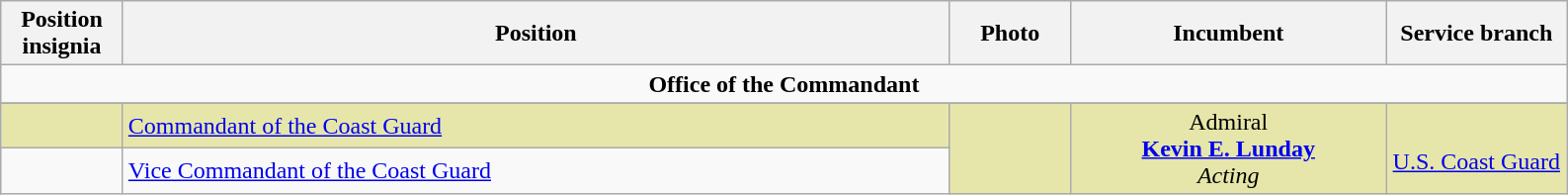<table class="wikitable">
<tr>
<th width="75" style="text-align:center">Position insignia</th>
<th width="550" style="text-align:center">Position</th>
<th width="75" style="text-align:center">Photo</th>
<th width="205" style="text-align:center">Incumbent</th>
<th width="115" style="text-align:center">Service branch</th>
</tr>
<tr>
<td colspan="5" style="text-align:center"><strong>Office of the Commandant</strong></td>
</tr>
<tr>
</tr>
<tr style=background:#e6e6aa;>
<td></td>
<td><a href='#'>Commandant of the Coast Guard</a></td>
<td rowspan="2"></td>
<td rowspan="2" style="text-align:center">Admiral<br><strong><a href='#'>Kevin E. Lunday</a></strong><br><em>Acting</em></td>
<td rowspan="2" style="text-align:center"><br><a href='#'>U.S. Coast Guard</a></td>
</tr>
<tr>
<td></td>
<td><a href='#'>Vice Commandant of the Coast Guard</a></td>
</tr>
</table>
